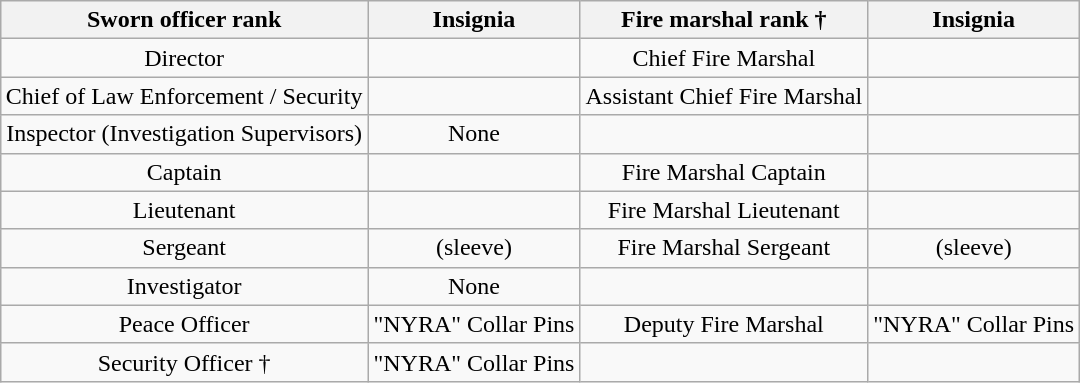<table class="wikitable"  style="text-align:center; margin:auto;">
<tr>
<th>Sworn officer rank</th>
<th>Insignia</th>
<th>Fire marshal rank †</th>
<th>Insignia</th>
</tr>
<tr>
<td>Director</td>
<td></td>
<td>Chief Fire Marshal</td>
<td></td>
</tr>
<tr>
<td>Chief of Law Enforcement / Security</td>
<td></td>
<td>Assistant Chief Fire Marshal</td>
<td></td>
</tr>
<tr>
<td>Inspector (Investigation Supervisors)</td>
<td>None</td>
<td></td>
<td></td>
</tr>
<tr>
<td>Captain</td>
<td></td>
<td>Fire Marshal Captain</td>
<td></td>
</tr>
<tr>
<td>Lieutenant</td>
<td></td>
<td>Fire Marshal Lieutenant</td>
<td></td>
</tr>
<tr>
<td>Sergeant</td>
<td> (sleeve)</td>
<td>Fire Marshal Sergeant</td>
<td>(sleeve)</td>
</tr>
<tr>
<td>Investigator</td>
<td>None</td>
<td></td>
<td></td>
</tr>
<tr>
<td>Peace Officer</td>
<td>"NYRA" Collar Pins</td>
<td>Deputy Fire Marshal</td>
<td>"NYRA" Collar Pins</td>
</tr>
<tr>
<td>Security Officer †</td>
<td>"NYRA" Collar Pins</td>
<td></td>
<td></td>
</tr>
</table>
